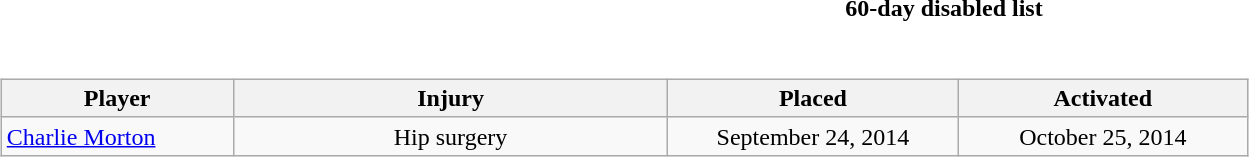<table class="toccolours collapsible collapsed" style="width:100%; background:inherit">
<tr>
<th>60-day disabled list</th>
</tr>
<tr>
<td><br><table class="wikitable" style="width:52em; border:0; text-align:center;">
<tr>
<th width=16%>Player</th>
<th width=30% class=unsortable>Injury</th>
<th width=20% class=unsortable>Placed</th>
<th width=20% class=unsortable>Activated</th>
</tr>
<tr>
<td align=left><a href='#'>Charlie Morton</a></td>
<td>Hip surgery</td>
<td>September 24, 2014</td>
<td>October 25, 2014</td>
</tr>
</table>
</td>
</tr>
</table>
